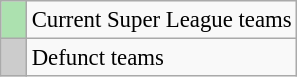<table class="wikitable" style="font-size:95%">
<tr>
<td style="width:10px;background:#ace1af"></td>
<td>Current Super League teams</td>
</tr>
<tr>
<td style="width:10px;background:#cccccc"></td>
<td>Defunct teams</td>
</tr>
</table>
